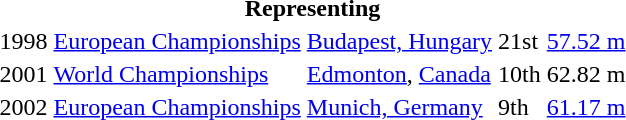<table>
<tr>
<th colspan="5">Representing </th>
</tr>
<tr>
<td>1998</td>
<td><a href='#'>European Championships</a></td>
<td><a href='#'>Budapest, Hungary</a></td>
<td>21st</td>
<td><a href='#'>57.52 m</a></td>
</tr>
<tr>
<td>2001</td>
<td><a href='#'>World Championships</a></td>
<td><a href='#'>Edmonton</a>, <a href='#'>Canada</a></td>
<td>10th</td>
<td>62.82 m</td>
</tr>
<tr>
<td>2002</td>
<td><a href='#'>European Championships</a></td>
<td><a href='#'>Munich, Germany</a></td>
<td>9th</td>
<td><a href='#'>61.17 m</a></td>
</tr>
</table>
